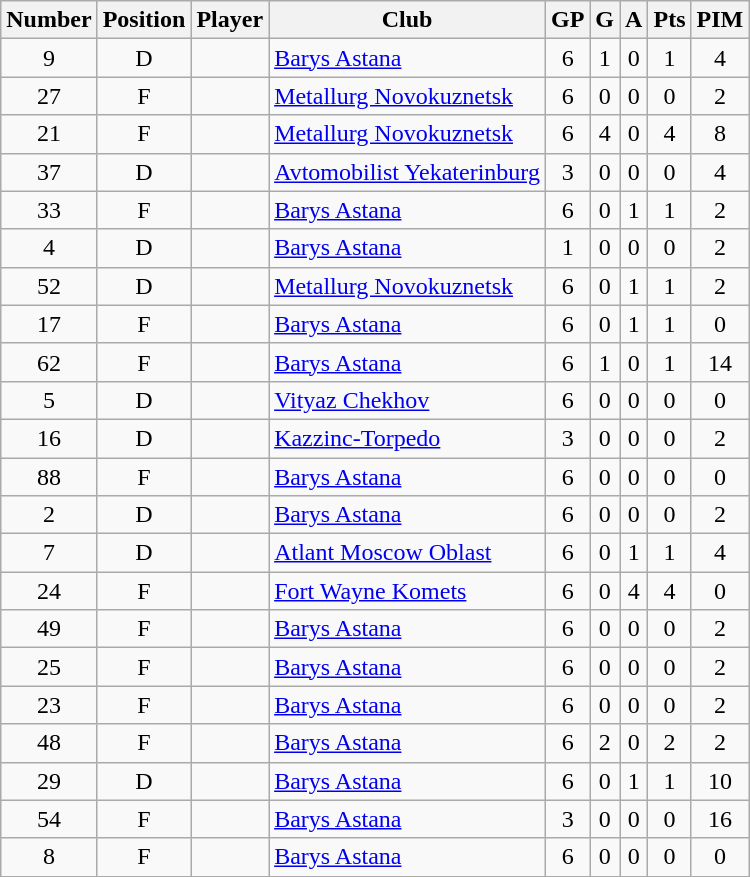<table class="wikitable sortable" style="text-align:center; padding:4px; border-spacing=0;">
<tr>
<th>Number</th>
<th>Position</th>
<th>Player</th>
<th>Club</th>
<th>GP</th>
<th>G</th>
<th>A</th>
<th>Pts</th>
<th>PIM</th>
</tr>
<tr>
<td>9</td>
<td>D</td>
<td align=left></td>
<td align=left><a href='#'>Barys Astana</a></td>
<td>6</td>
<td>1</td>
<td>0</td>
<td>1</td>
<td>4</td>
</tr>
<tr>
<td>27</td>
<td>F</td>
<td align=left></td>
<td align=left><a href='#'>Metallurg Novokuznetsk</a></td>
<td>6</td>
<td>0</td>
<td>0</td>
<td>0</td>
<td>2</td>
</tr>
<tr>
<td>21</td>
<td>F</td>
<td align=left></td>
<td align=left><a href='#'>Metallurg Novokuznetsk</a></td>
<td>6</td>
<td>4</td>
<td>0</td>
<td>4</td>
<td>8</td>
</tr>
<tr>
<td>37</td>
<td>D</td>
<td align=left></td>
<td align=left><a href='#'>Avtomobilist Yekaterinburg</a></td>
<td>3</td>
<td>0</td>
<td>0</td>
<td>0</td>
<td>4</td>
</tr>
<tr>
<td>33</td>
<td>F</td>
<td align=left></td>
<td align=left><a href='#'>Barys Astana</a></td>
<td>6</td>
<td>0</td>
<td>1</td>
<td>1</td>
<td>2</td>
</tr>
<tr>
<td>4</td>
<td>D</td>
<td align=left></td>
<td align=left><a href='#'>Barys Astana</a></td>
<td>1</td>
<td>0</td>
<td>0</td>
<td>0</td>
<td>2</td>
</tr>
<tr>
<td>52</td>
<td>D</td>
<td align=left></td>
<td align=left><a href='#'>Metallurg Novokuznetsk</a></td>
<td>6</td>
<td>0</td>
<td>1</td>
<td>1</td>
<td>2</td>
</tr>
<tr>
<td>17</td>
<td>F</td>
<td align=left></td>
<td align=left><a href='#'>Barys Astana</a></td>
<td>6</td>
<td>0</td>
<td>1</td>
<td>1</td>
<td>0</td>
</tr>
<tr>
<td>62</td>
<td>F</td>
<td align=left></td>
<td align=left><a href='#'>Barys Astana</a></td>
<td>6</td>
<td>1</td>
<td>0</td>
<td>1</td>
<td>14</td>
</tr>
<tr>
<td>5</td>
<td>D</td>
<td align=left></td>
<td align=left><a href='#'>Vityaz Chekhov</a></td>
<td>6</td>
<td>0</td>
<td>0</td>
<td>0</td>
<td>0</td>
</tr>
<tr>
<td>16</td>
<td>D</td>
<td align=left></td>
<td align=left><a href='#'>Kazzinc-Torpedo</a></td>
<td>3</td>
<td>0</td>
<td>0</td>
<td>0</td>
<td>2</td>
</tr>
<tr>
<td>88</td>
<td>F</td>
<td align=left></td>
<td align=left><a href='#'>Barys Astana</a></td>
<td>6</td>
<td>0</td>
<td>0</td>
<td>0</td>
<td>0</td>
</tr>
<tr>
<td>2</td>
<td>D</td>
<td align=left></td>
<td align=left><a href='#'>Barys Astana</a></td>
<td>6</td>
<td>0</td>
<td>0</td>
<td>0</td>
<td>2</td>
</tr>
<tr>
<td>7</td>
<td>D</td>
<td align=left></td>
<td align=left><a href='#'>Atlant Moscow Oblast</a></td>
<td>6</td>
<td>0</td>
<td>1</td>
<td>1</td>
<td>4</td>
</tr>
<tr>
<td>24</td>
<td>F</td>
<td align=left></td>
<td align=left><a href='#'>Fort Wayne Komets</a></td>
<td>6</td>
<td>0</td>
<td>4</td>
<td>4</td>
<td>0</td>
</tr>
<tr>
<td>49</td>
<td>F</td>
<td align=left></td>
<td align=left><a href='#'>Barys Astana</a></td>
<td>6</td>
<td>0</td>
<td>0</td>
<td>0</td>
<td>2</td>
</tr>
<tr>
<td>25</td>
<td>F</td>
<td align=left></td>
<td align=left><a href='#'>Barys Astana</a></td>
<td>6</td>
<td>0</td>
<td>0</td>
<td>0</td>
<td>2</td>
</tr>
<tr>
<td>23</td>
<td>F</td>
<td align=left></td>
<td align=left><a href='#'>Barys Astana</a></td>
<td>6</td>
<td>0</td>
<td>0</td>
<td>0</td>
<td>2</td>
</tr>
<tr>
<td>48</td>
<td>F</td>
<td align=left></td>
<td align=left><a href='#'>Barys Astana</a></td>
<td>6</td>
<td>2</td>
<td>0</td>
<td>2</td>
<td>2</td>
</tr>
<tr>
<td>29</td>
<td>D</td>
<td align=left></td>
<td align=left><a href='#'>Barys Astana</a></td>
<td>6</td>
<td>0</td>
<td>1</td>
<td>1</td>
<td>10</td>
</tr>
<tr>
<td>54</td>
<td>F</td>
<td align=left></td>
<td align=left><a href='#'>Barys Astana</a></td>
<td>3</td>
<td>0</td>
<td>0</td>
<td>0</td>
<td>16</td>
</tr>
<tr>
<td>8</td>
<td>F</td>
<td align=left></td>
<td align=left><a href='#'>Barys Astana</a></td>
<td>6</td>
<td>0</td>
<td>0</td>
<td>0</td>
<td>0</td>
</tr>
</table>
